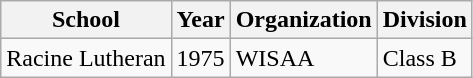<table class="wikitable">
<tr>
<th>School</th>
<th>Year</th>
<th>Organization</th>
<th>Division</th>
</tr>
<tr>
<td>Racine Lutheran</td>
<td>1975</td>
<td>WISAA</td>
<td>Class B</td>
</tr>
</table>
